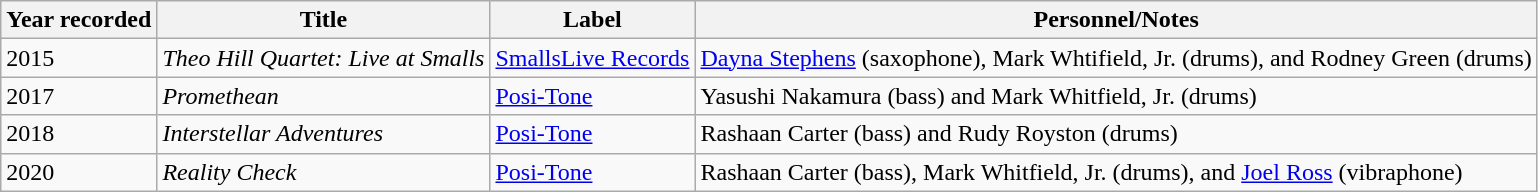<table class="wikitable sortable">
<tr>
<th>Year recorded</th>
<th>Title</th>
<th>Label</th>
<th>Personnel/Notes</th>
</tr>
<tr>
<td>2015</td>
<td><em>Theo Hill Quartet: Live at Smalls</em></td>
<td><a href='#'>SmallsLive Records</a></td>
<td><a href='#'>Dayna Stephens</a> (saxophone), Mark Whtifield, Jr. (drums), and Rodney Green (drums)</td>
</tr>
<tr>
<td>2017</td>
<td><em>Promethean</em></td>
<td><a href='#'>Posi-Tone</a></td>
<td>Yasushi Nakamura (bass) and Mark Whitfield, Jr. (drums)</td>
</tr>
<tr>
<td>2018</td>
<td><em>Interstellar Adventures</em></td>
<td><a href='#'>Posi-Tone</a></td>
<td>Rashaan Carter (bass) and Rudy Royston (drums)</td>
</tr>
<tr>
<td>2020</td>
<td><em>Reality Check</em></td>
<td><a href='#'>Posi-Tone</a></td>
<td>Rashaan Carter (bass), Mark Whitfield, Jr. (drums), and <a href='#'>Joel Ross</a> (vibraphone)</td>
</tr>
</table>
